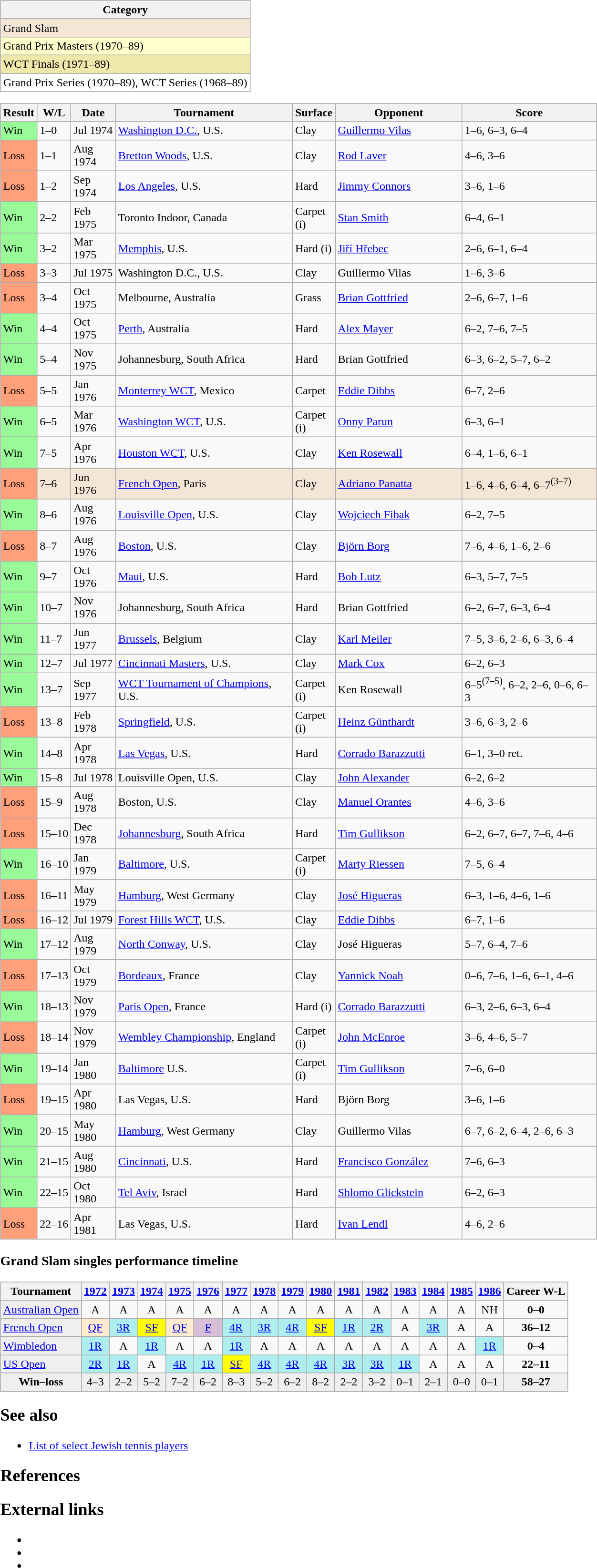<table>
<tr valign=top>
<td><br><table class="wikitable sortable">
<tr>
<th>Category</th>
</tr>
<tr style="background:#F3E6D7;">
<td>Grand Slam</td>
</tr>
<tr style="background:#ffc;">
<td>Grand Prix Masters (1970–89)</td>
</tr>
<tr bgcolor=EEE8AA>
<td>WCT Finals (1971–89)</td>
</tr>
<tr style="background:#fff;">
<td>Grand Prix Series (1970–89), WCT Series (1968–89)</td>
</tr>
</table>
<table class="sortable wikitable">
<tr>
<th>Result</th>
<th style="width:40px" class="unsortable">W/L</th>
<th style="width:55px">Date</th>
<th style="width:240px">Tournament</th>
<th style="width:40px">Surface</th>
<th style="width:170px">Opponent</th>
<th style="width:180px;" class="unsortable">Score</th>
</tr>
<tr>
<td style="background:#98fb98;">Win</td>
<td>1–0</td>
<td>Jul 1974</td>
<td><a href='#'>Washington D.C.</a>, U.S.</td>
<td>Clay</td>
<td> <a href='#'>Guillermo Vilas</a></td>
<td>1–6, 6–3, 6–4</td>
</tr>
<tr>
<td style="background:#ffa07a;">Loss</td>
<td>1–1</td>
<td>Aug 1974</td>
<td><a href='#'>Bretton Woods</a>, U.S.</td>
<td>Clay</td>
<td> <a href='#'>Rod Laver</a></td>
<td>4–6, 3–6</td>
</tr>
<tr>
<td style="background:#ffa07a;">Loss</td>
<td>1–2</td>
<td>Sep 1974</td>
<td><a href='#'>Los Angeles</a>, U.S.</td>
<td>Hard</td>
<td> <a href='#'>Jimmy Connors</a></td>
<td>3–6, 1–6</td>
</tr>
<tr>
<td style="background:#98fb98;">Win</td>
<td>2–2</td>
<td>Feb 1975</td>
<td>Toronto Indoor, Canada</td>
<td>Carpet (i)</td>
<td> <a href='#'>Stan Smith</a></td>
<td>6–4, 6–1</td>
</tr>
<tr>
<td style="background:#98fb98;">Win</td>
<td>3–2</td>
<td>Mar 1975</td>
<td><a href='#'>Memphis</a>, U.S.</td>
<td>Hard (i)</td>
<td> <a href='#'>Jiří Hřebec</a></td>
<td>2–6, 6–1, 6–4</td>
</tr>
<tr>
<td style="background:#ffa07a;">Loss</td>
<td>3–3</td>
<td>Jul 1975</td>
<td>Washington D.C., U.S.</td>
<td>Clay</td>
<td> Guillermo Vilas</td>
<td>1–6, 3–6</td>
</tr>
<tr>
<td style="background:#ffa07a;">Loss</td>
<td>3–4</td>
<td>Oct 1975</td>
<td>Melbourne, Australia</td>
<td>Grass</td>
<td> <a href='#'>Brian Gottfried</a></td>
<td>2–6, 6–7, 1–6</td>
</tr>
<tr>
<td style="background:#98fb98;">Win</td>
<td>4–4</td>
<td>Oct 1975</td>
<td><a href='#'>Perth</a>, Australia</td>
<td>Hard</td>
<td> <a href='#'>Alex Mayer</a></td>
<td>6–2, 7–6, 7–5</td>
</tr>
<tr>
<td style="background:#98fb98;">Win</td>
<td>5–4</td>
<td>Nov 1975</td>
<td>Johannesburg, South Africa</td>
<td>Hard</td>
<td> Brian Gottfried</td>
<td>6–3, 6–2, 5–7, 6–2</td>
</tr>
<tr>
<td style="background:#ffa07a;">Loss</td>
<td>5–5</td>
<td>Jan 1976</td>
<td><a href='#'>Monterrey WCT</a>, Mexico</td>
<td>Carpet</td>
<td> <a href='#'>Eddie Dibbs</a></td>
<td>6–7, 2–6</td>
</tr>
<tr>
<td style="background:#98fb98;">Win</td>
<td>6–5</td>
<td>Mar 1976</td>
<td><a href='#'>Washington WCT</a>, U.S.</td>
<td>Carpet (i)</td>
<td> <a href='#'>Onny Parun</a></td>
<td>6–3, 6–1</td>
</tr>
<tr>
<td style="background:#98fb98;">Win</td>
<td>7–5</td>
<td>Apr 1976</td>
<td><a href='#'>Houston WCT</a>, U.S.</td>
<td>Clay</td>
<td> <a href='#'>Ken Rosewall</a></td>
<td>6–4, 1–6, 6–1</td>
</tr>
<tr style="background:#F3E6D7;">
<td style="background:#ffa07a;">Loss</td>
<td>7–6</td>
<td>Jun 1976</td>
<td><a href='#'>French Open</a>, Paris</td>
<td>Clay</td>
<td> <a href='#'>Adriano Panatta</a></td>
<td>1–6, 4–6, 6–4, 6–7<sup>(3–7)</sup></td>
</tr>
<tr>
<td style="background:#98fb98;">Win</td>
<td>8–6</td>
<td>Aug 1976</td>
<td><a href='#'>Louisville Open</a>, U.S.</td>
<td>Clay</td>
<td> <a href='#'>Wojciech Fibak</a></td>
<td>6–2, 7–5</td>
</tr>
<tr>
<td style="background:#ffa07a;">Loss</td>
<td>8–7</td>
<td>Aug 1976</td>
<td><a href='#'>Boston</a>, U.S.</td>
<td>Clay</td>
<td> <a href='#'>Björn Borg</a></td>
<td>7–6, 4–6, 1–6, 2–6</td>
</tr>
<tr>
<td style="background:#98fb98;">Win</td>
<td>9–7</td>
<td>Oct 1976</td>
<td><a href='#'>Maui</a>, U.S.</td>
<td>Hard</td>
<td> <a href='#'>Bob Lutz</a></td>
<td>6–3, 5–7, 7–5</td>
</tr>
<tr>
<td style="background:#98fb98;">Win</td>
<td>10–7</td>
<td>Nov 1976</td>
<td>Johannesburg, South Africa</td>
<td>Hard</td>
<td> Brian Gottfried</td>
<td>6–2, 6–7, 6–3, 6–4</td>
</tr>
<tr>
<td style="background:#98fb98;">Win</td>
<td>11–7</td>
<td>Jun 1977</td>
<td><a href='#'>Brussels</a>, Belgium</td>
<td>Clay</td>
<td> <a href='#'>Karl Meiler</a></td>
<td>7–5, 3–6, 2–6, 6–3, 6–4</td>
</tr>
<tr>
<td style="background:#98fb98;">Win</td>
<td>12–7</td>
<td>Jul 1977</td>
<td><a href='#'>Cincinnati Masters</a>, U.S.</td>
<td>Clay</td>
<td> <a href='#'>Mark Cox</a></td>
<td>6–2, 6–3</td>
</tr>
<tr>
<td style="background:#98fb98;">Win</td>
<td>13–7</td>
<td>Sep 1977</td>
<td><a href='#'>WCT Tournament of Champions</a>, U.S.</td>
<td>Carpet (i)</td>
<td> Ken Rosewall</td>
<td>6–5<sup>(7–5)</sup>, 6–2, 2–6, 0–6, 6–3</td>
</tr>
<tr>
<td style="background:#ffa07a;">Loss</td>
<td>13–8</td>
<td>Feb 1978</td>
<td><a href='#'>Springfield</a>, U.S.</td>
<td>Carpet (i)</td>
<td> <a href='#'>Heinz Günthardt</a></td>
<td>3–6, 6–3, 2–6</td>
</tr>
<tr>
<td style="background:#98fb98;">Win</td>
<td>14–8</td>
<td>Apr 1978</td>
<td><a href='#'>Las Vegas</a>, U.S.</td>
<td>Hard</td>
<td> <a href='#'>Corrado Barazzutti</a></td>
<td>6–1, 3–0 ret.</td>
</tr>
<tr>
<td style="background:#98fb98;">Win</td>
<td>15–8</td>
<td>Jul 1978</td>
<td>Louisville Open, U.S.</td>
<td>Clay</td>
<td> <a href='#'>John Alexander</a></td>
<td>6–2, 6–2</td>
</tr>
<tr>
<td style="background:#ffa07a;">Loss</td>
<td>15–9</td>
<td>Aug 1978</td>
<td>Boston, U.S.</td>
<td>Clay</td>
<td> <a href='#'>Manuel Orantes</a></td>
<td>4–6, 3–6</td>
</tr>
<tr>
<td style="background:#ffa07a;">Loss</td>
<td>15–10</td>
<td>Dec 1978</td>
<td><a href='#'>Johannesburg</a>, South Africa</td>
<td>Hard</td>
<td> <a href='#'>Tim Gullikson</a></td>
<td>6–2, 6–7, 6–7, 7–6, 4–6</td>
</tr>
<tr>
<td style="background:#98fb98;">Win</td>
<td>16–10</td>
<td>Jan 1979</td>
<td><a href='#'>Baltimore</a>, U.S.</td>
<td>Carpet (i)</td>
<td> <a href='#'>Marty Riessen</a></td>
<td>7–5, 6–4</td>
</tr>
<tr>
<td style="background:#ffa07a;">Loss</td>
<td>16–11</td>
<td>May 1979</td>
<td><a href='#'>Hamburg</a>, West Germany</td>
<td>Clay</td>
<td> <a href='#'>José Higueras</a></td>
<td>6–3, 1–6, 4–6, 1–6</td>
</tr>
<tr>
<td style="background:#ffa07a;">Loss</td>
<td>16–12</td>
<td>Jul 1979</td>
<td><a href='#'>Forest Hills WCT</a>, U.S.</td>
<td>Clay</td>
<td> <a href='#'>Eddie Dibbs</a></td>
<td>6–7, 1–6</td>
</tr>
<tr>
<td style="background:#98fb98;">Win</td>
<td>17–12</td>
<td>Aug 1979</td>
<td><a href='#'>North Conway</a>, U.S.</td>
<td>Clay</td>
<td> José Higueras</td>
<td>5–7, 6–4, 7–6</td>
</tr>
<tr>
<td style="background:#ffa07a;">Loss</td>
<td>17–13</td>
<td>Oct 1979</td>
<td><a href='#'>Bordeaux</a>, France</td>
<td>Clay</td>
<td> <a href='#'>Yannick Noah</a></td>
<td>0–6, 7–6, 1–6, 6–1, 4–6</td>
</tr>
<tr>
<td style="background:#98fb98;">Win</td>
<td>18–13</td>
<td>Nov 1979</td>
<td><a href='#'>Paris Open</a>, France</td>
<td>Hard (i)</td>
<td> <a href='#'>Corrado Barazzutti</a></td>
<td>6–3, 2–6, 6–3, 6–4</td>
</tr>
<tr>
<td style="background:#ffa07a;">Loss</td>
<td>18–14</td>
<td>Nov 1979</td>
<td><a href='#'>Wembley Championship</a>, England</td>
<td>Carpet (i)</td>
<td> <a href='#'>John McEnroe</a></td>
<td>3–6, 4–6, 5–7</td>
</tr>
<tr>
<td style="background:#98fb98;">Win</td>
<td>19–14</td>
<td>Jan 1980</td>
<td><a href='#'>Baltimore</a> U.S.</td>
<td>Carpet (i)</td>
<td> <a href='#'>Tim Gullikson</a></td>
<td>7–6, 6–0</td>
</tr>
<tr>
<td style="background:#ffa07a;">Loss</td>
<td>19–15</td>
<td>Apr 1980</td>
<td>Las Vegas, U.S.</td>
<td>Hard</td>
<td> Björn Borg</td>
<td>3–6, 1–6</td>
</tr>
<tr>
<td style="background:#98fb98;">Win</td>
<td>20–15</td>
<td>May 1980</td>
<td><a href='#'>Hamburg</a>, West Germany</td>
<td>Clay</td>
<td> Guillermo Vilas</td>
<td>6–7, 6–2, 6–4, 2–6, 6–3</td>
</tr>
<tr>
<td style="background:#98fb98;">Win</td>
<td>21–15</td>
<td>Aug 1980</td>
<td><a href='#'>Cincinnati</a>, U.S.</td>
<td>Hard</td>
<td> <a href='#'>Francisco González</a></td>
<td>7–6, 6–3</td>
</tr>
<tr>
<td style="background:#98fb98;">Win</td>
<td>22–15</td>
<td>Oct 1980</td>
<td><a href='#'>Tel Aviv</a>, Israel</td>
<td>Hard</td>
<td> <a href='#'>Shlomo Glickstein</a></td>
<td>6–2, 6–3</td>
</tr>
<tr>
<td style="background:#ffa07a;">Loss</td>
<td>22–16</td>
<td>Apr 1981</td>
<td>Las Vegas, U.S.</td>
<td>Hard</td>
<td> <a href='#'>Ivan Lendl</a></td>
<td>4–6, 2–6</td>
</tr>
</table>
<h3>Grand Slam singles performance timeline</h3><table class="wikitable">
<tr style="background:#efefef;">
<th>Tournament</th>
<th><a href='#'>1972</a></th>
<th><a href='#'>1973</a></th>
<th><a href='#'>1974</a></th>
<th><a href='#'>1975</a></th>
<th><a href='#'>1976</a></th>
<th><a href='#'>1977</a></th>
<th><a href='#'>1978</a></th>
<th><a href='#'>1979</a></th>
<th><a href='#'>1980</a></th>
<th><a href='#'>1981</a></th>
<th><a href='#'>1982</a></th>
<th><a href='#'>1983</a></th>
<th><a href='#'>1984</a></th>
<th><a href='#'>1985</a></th>
<th><a href='#'>1986</a></th>
<th>Career W-L</th>
</tr>
<tr>
<td style="background:#EFEFEF;"><a href='#'>Australian Open</a></td>
<td style="text-align:center;">A</td>
<td style="text-align:center;">A</td>
<td style="text-align:center;">A</td>
<td style="text-align:center;">A</td>
<td style="text-align:center;">A</td>
<td style="text-align:center;">A</td>
<td style="text-align:center;">A</td>
<td style="text-align:center;">A</td>
<td style="text-align:center;">A</td>
<td style="text-align:center;">A</td>
<td style="text-align:center;">A</td>
<td style="text-align:center;">A</td>
<td style="text-align:center;">A</td>
<td style="text-align:center;">A</td>
<td style="text-align:center;">NH</td>
<td style="text-align:center;"><strong>0–0</strong></td>
</tr>
<tr>
<td style="background:#EFEFEF;"><a href='#'>French Open</a></td>
<td style="text-align:center; background:#ffebcd;"><a href='#'>QF</a></td>
<td style="text-align:center; background:#afeeee;"><a href='#'>3R</a></td>
<td style="text-align:center; background:yellow;"><a href='#'>SF</a></td>
<td style="text-align:center; background:#ffebcd;"><a href='#'>QF</a></td>
<td style="text-align:center; background:thistle;"><a href='#'>F</a></td>
<td style="text-align:center; background:#afeeee;"><a href='#'>4R</a></td>
<td style="text-align:center; background:#afeeee;"><a href='#'>3R</a></td>
<td style="text-align:center; background:#afeeee;"><a href='#'>4R</a></td>
<td style="text-align:center; background:yellow;"><a href='#'>SF</a></td>
<td style="text-align:center; background:#afeeee;"><a href='#'>1R</a></td>
<td style="text-align:center; background:#afeeee;"><a href='#'>2R</a></td>
<td style="text-align:center;">A</td>
<td style="text-align:center; background:#afeeee;"><a href='#'>3R</a></td>
<td style="text-align:center;">A</td>
<td style="text-align:center;">A</td>
<td style="text-align:center;"><strong>36–12</strong></td>
</tr>
<tr>
<td style="background:#EFEFEF;"><a href='#'>Wimbledon</a></td>
<td style="text-align:center; background:#afeeee;"><a href='#'>1R</a></td>
<td style="text-align:center;">A</td>
<td style="text-align:center; background:#afeeee;"><a href='#'>1R</a></td>
<td style="text-align:center;">A</td>
<td style="text-align:center;">A</td>
<td style="text-align:center; background:#afeeee;"><a href='#'>1R</a></td>
<td style="text-align:center;">A</td>
<td style="text-align:center;">A</td>
<td style="text-align:center;">A</td>
<td style="text-align:center;">A</td>
<td style="text-align:center;">A</td>
<td style="text-align:center;">A</td>
<td style="text-align:center;">A</td>
<td style="text-align:center;">A</td>
<td style="text-align:center; background:#afeeee;"><a href='#'>1R</a></td>
<td style="text-align:center;"><strong>0–4</strong></td>
</tr>
<tr>
<td style="background:#EFEFEF;"><a href='#'>US Open</a></td>
<td style="text-align:center; background:#afeeee;"><a href='#'>2R</a></td>
<td style="text-align:center; background:#afeeee;"><a href='#'>1R</a></td>
<td style="text-align:center;">A</td>
<td style="text-align:center; background:#afeeee;"><a href='#'>4R</a></td>
<td style="text-align:center; background:#afeeee;"><a href='#'>1R</a></td>
<td style="text-align:center; background:yellow;"><a href='#'>SF</a></td>
<td style="text-align:center; background:#afeeee;"><a href='#'>4R</a></td>
<td style="text-align:center; background:#afeeee;"><a href='#'>4R</a></td>
<td style="text-align:center; background:#afeeee;"><a href='#'>4R</a></td>
<td style="text-align:center; background:#afeeee;"><a href='#'>3R</a></td>
<td style="text-align:center; background:#afeeee;"><a href='#'>3R</a></td>
<td style="text-align:center; background:#afeeee;"><a href='#'>1R</a></td>
<td style="text-align:center;">A</td>
<td style="text-align:center;">A</td>
<td style="text-align:center;">A</td>
<td style="text-align:center;"><strong>22–11</strong></td>
</tr>
<tr>
<th style="background:#EFEFEF;">Win–loss</th>
<td style="text-align:center; background:#efefef;">4–3</td>
<td style="text-align:center; background:#efefef;">2–2</td>
<td style="text-align:center; background:#efefef;">5–2</td>
<td style="text-align:center; background:#efefef;">7–2</td>
<td style="text-align:center; background:#efefef;">6–2</td>
<td style="text-align:center; background:#efefef;">8–3</td>
<td style="text-align:center; background:#efefef;">5–2</td>
<td style="text-align:center; background:#efefef;">6–2</td>
<td style="text-align:center; background:#efefef;">8–2</td>
<td style="text-align:center; background:#efefef;">2–2</td>
<td style="text-align:center; background:#efefef;">3–2</td>
<td style="text-align:center; background:#efefef;">0–1</td>
<td style="text-align:center; background:#efefef;">2–1</td>
<td style="text-align:center; background:#efefef;">0–0</td>
<td style="text-align:center; background:#efefef;">0–1</td>
<td style="text-align:center; background:#efefef;"><strong>58–27</strong></td>
</tr>
</table>
<h2>See also</h2><ul><li><a href='#'>List of select Jewish tennis players</a></li></ul><h2>References</h2><h2>External links</h2><ul><li></li><li></li><li></li></ul></td>
</tr>
</table>
